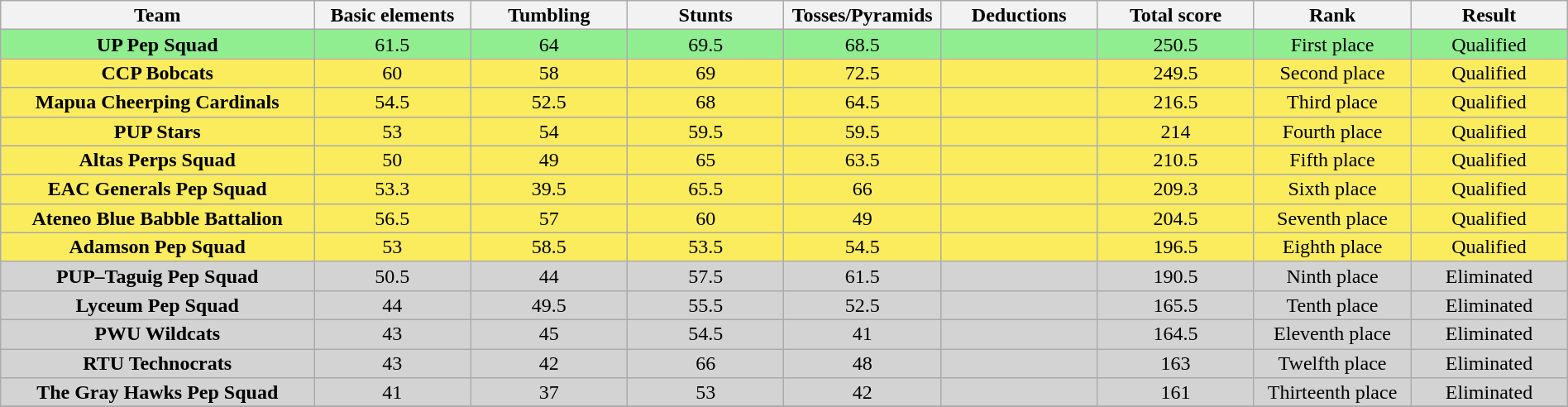<table class="wikitable" style="text-align:center; font-size:100%; line-height:16px; width:100%;">
<tr>
<th style="width:20%;">Team</th>
<th style="width:10%;">Basic elements</th>
<th style="width:10%;">Tumbling</th>
<th style="width:10%;">Stunts</th>
<th style="width:10%;">Tosses/Pyramids</th>
<th style="width:10%;">Deductions</th>
<th style="width:10%;">Total score</th>
<th style="width:10%;">Rank</th>
<th style="width:10%;">Result</th>
</tr>
<tr style="background:#90EE90;">
<th style="background:#90EE90;">UP Pep Squad</th>
<td>61.5</td>
<td>64</td>
<td>69.5</td>
<td>68.5</td>
<td></td>
<td>250.5</td>
<td>First place</td>
<td>Qualified</td>
</tr>
<tr style="background:#FBEC5D;">
<th style="background:#FBEC5D;">CCP Bobcats</th>
<td>60</td>
<td>58</td>
<td>69</td>
<td>72.5</td>
<td></td>
<td>249.5</td>
<td>Second place</td>
<td>Qualified</td>
</tr>
<tr style="background:#FBEC5D;">
<th style="background:#FBEC5D;">Mapua Cheerping Cardinals</th>
<td>54.5</td>
<td>52.5</td>
<td>68</td>
<td>64.5</td>
<td></td>
<td>216.5</td>
<td>Third place</td>
<td>Qualified</td>
</tr>
<tr style="background:#FBEC5D;">
<th style="background:#FBEC5D;">PUP Stars</th>
<td>53</td>
<td>54</td>
<td>59.5</td>
<td>59.5</td>
<td></td>
<td>214</td>
<td>Fourth place</td>
<td>Qualified</td>
</tr>
<tr style="background:#FBEC5D;">
<th style="background:#FBEC5D;">Altas Perps Squad</th>
<td>50</td>
<td>49</td>
<td>65</td>
<td>63.5</td>
<td></td>
<td>210.5</td>
<td>Fifth place</td>
<td>Qualified</td>
</tr>
<tr style="background:#FBEC5D;">
<th style="background:#FBEC5D;">EAC Generals Pep Squad</th>
<td>53.3</td>
<td>39.5</td>
<td>65.5</td>
<td>66</td>
<td></td>
<td>209.3</td>
<td>Sixth place</td>
<td>Qualified</td>
</tr>
<tr style="background:#FBEC5D;">
<th style="background:#FBEC5D;">Ateneo Blue Babble Battalion</th>
<td>56.5</td>
<td>57</td>
<td>60</td>
<td>49</td>
<td></td>
<td>204.5</td>
<td>Seventh place</td>
<td>Qualified</td>
</tr>
<tr style="background:#FBEC5D;">
<th style="background:#FBEC5D;">Adamson Pep Squad</th>
<td>53</td>
<td>58.5</td>
<td>53.5</td>
<td>54.5</td>
<td></td>
<td>196.5</td>
<td>Eighth place</td>
<td>Qualified</td>
</tr>
<tr style="background:#D3D3D3;">
<th style="background:#D3D3D3;">PUP–Taguig Pep Squad</th>
<td>50.5</td>
<td>44</td>
<td>57.5</td>
<td>61.5</td>
<td></td>
<td>190.5</td>
<td>Ninth place</td>
<td>Eliminated</td>
</tr>
<tr style="background:#D3D3D3;">
<th style="background:#D3D3D3;">Lyceum Pep Squad</th>
<td>44</td>
<td>49.5</td>
<td>55.5</td>
<td>52.5</td>
<td></td>
<td>165.5</td>
<td>Tenth place</td>
<td>Eliminated</td>
</tr>
<tr style="background:#D3D3D3;">
<th style="background:#D3D3D3;">PWU Wildcats</th>
<td>43</td>
<td>45</td>
<td>54.5</td>
<td>41</td>
<td></td>
<td>164.5</td>
<td>Eleventh place</td>
<td>Eliminated</td>
</tr>
<tr style="background:#D3D3D3;">
<th style="background:#D3D3D3;">RTU Technocrats</th>
<td>43</td>
<td>42</td>
<td>66</td>
<td>48</td>
<td></td>
<td>163</td>
<td>Twelfth place</td>
<td>Eliminated</td>
</tr>
<tr style="background:#D3D3D3;">
<th style="background:#D3D3D3;">The Gray Hawks Pep Squad</th>
<td>41</td>
<td>37</td>
<td>53</td>
<td>42</td>
<td></td>
<td>161</td>
<td>Thirteenth place</td>
<td>Eliminated</td>
</tr>
<tr>
</tr>
</table>
